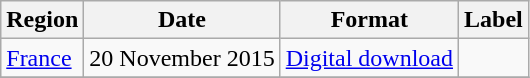<table class=wikitable>
<tr>
<th>Region</th>
<th>Date</th>
<th>Format</th>
<th>Label</th>
</tr>
<tr>
<td><a href='#'>France</a></td>
<td>20 November 2015</td>
<td><a href='#'>Digital download</a></td>
<td></td>
</tr>
<tr>
</tr>
</table>
